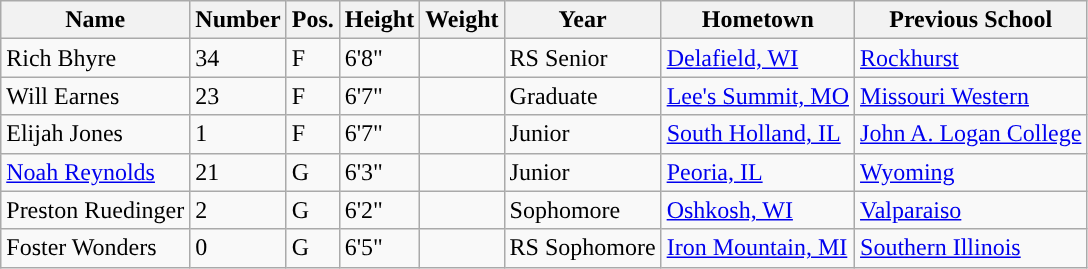<table class="wikitable sortable" border="1">
<tr>
<th>Name</th>
<th>Number</th>
<th>Pos.</th>
<th>Height</th>
<th>Weight</th>
<th>Year</th>
<th>Hometown</th>
<th>Previous School</th>
</tr>
<tr>
<td>Rich Bhyre</td>
<td>34</td>
<td>F</td>
<td>6'8"</td>
<td></td>
<td>RS Senior</td>
<td><a href='#'>Delafield, WI</a></td>
<td><a href='#'>Rockhurst</a></td>
</tr>
<tr>
<td>Will Earnes</td>
<td>23</td>
<td>F</td>
<td>6'7"</td>
<td></td>
<td>Graduate</td>
<td><a href='#'>Lee's Summit, MO</a></td>
<td><a href='#'>Missouri Western</a></td>
</tr>
<tr>
<td>Elijah Jones</td>
<td>1</td>
<td>F</td>
<td>6'7"</td>
<td></td>
<td>Junior</td>
<td><a href='#'>South Holland, IL</a></td>
<td><a href='#'>John A. Logan College</a></td>
</tr>
<tr>
<td><a href='#'>Noah Reynolds</a></td>
<td>21</td>
<td>G</td>
<td>6'3"</td>
<td></td>
<td>Junior</td>
<td><a href='#'>Peoria, IL</a></td>
<td><a href='#'>Wyoming</a></td>
</tr>
<tr>
<td>Preston Ruedinger</td>
<td>2</td>
<td>G</td>
<td>6'2"</td>
<td></td>
<td>Sophomore</td>
<td><a href='#'>Oshkosh, WI</a></td>
<td><a href='#'>Valparaiso</a></td>
</tr>
<tr>
<td>Foster Wonders</td>
<td>0</td>
<td>G</td>
<td>6'5"</td>
<td></td>
<td>RS Sophomore</td>
<td><a href='#'>Iron Mountain, MI</a></td>
<td><a href='#'>Southern Illinois</a></td>
</tr>
</table>
